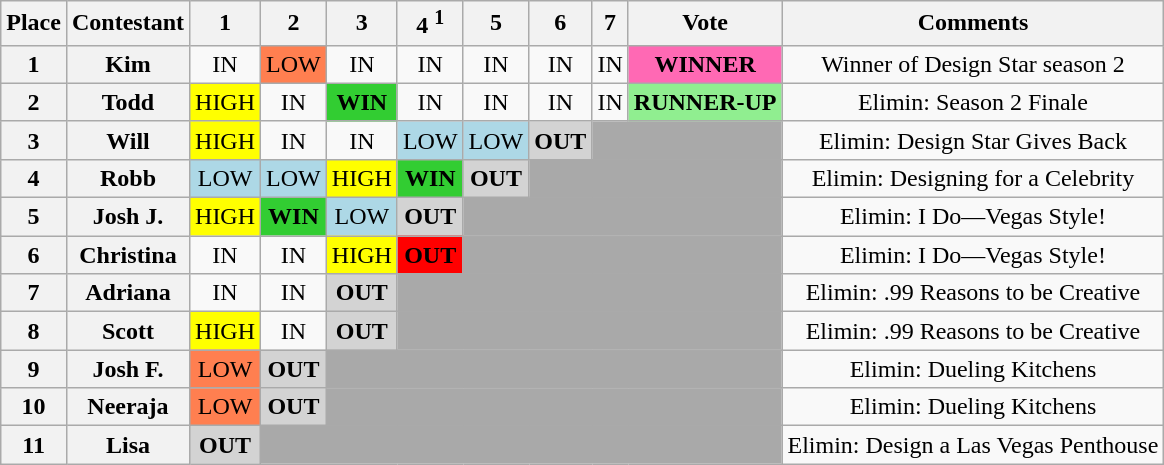<table class="wikitable" style="text-align:center">
<tr>
<th>Place</th>
<th>Contestant</th>
<th>1</th>
<th>2</th>
<th>3</th>
<th>4 <sup>1</sup></th>
<th>5</th>
<th>6</th>
<th>7</th>
<th>Vote</th>
<th>Comments</th>
</tr>
<tr>
<th>1</th>
<th>Kim</th>
<td>IN</td>
<td style="background:coral;">LOW</td>
<td>IN</td>
<td>IN</td>
<td>IN</td>
<td>IN</td>
<td>IN</td>
<td style="background:hotpink;"><strong>WINNER</strong></td>
<td>Winner of Design Star season 2</td>
</tr>
<tr>
<th>2</th>
<th>Todd</th>
<td style="background:yellow;">HIGH</td>
<td>IN</td>
<td style="background:limegreen;"><strong>WIN</strong></td>
<td>IN</td>
<td>IN</td>
<td>IN</td>
<td>IN</td>
<td style="background:lightgreen;"><strong>RUNNER-UP</strong></td>
<td>Elimin: Season 2 Finale</td>
</tr>
<tr>
<th>3</th>
<th>Will</th>
<td style="background:yellow;">HIGH</td>
<td>IN</td>
<td>IN</td>
<td style="background:lightblue;">LOW</td>
<td style="background:lightblue;">LOW</td>
<td style="background:lightgrey;"><strong>OUT</strong></td>
<td colspan=2 style="background:darkgray;"></td>
<td>Elimin: Design Star Gives Back</td>
</tr>
<tr>
<th>4</th>
<th>Robb</th>
<td style="background:lightblue;">LOW</td>
<td style="background:lightblue;">LOW</td>
<td style="background:yellow;">HIGH</td>
<td style="background:limegreen;"><strong>WIN</strong></td>
<td style="background:lightgrey;"><strong>OUT</strong></td>
<td colspan=3 style="background:darkgray;"></td>
<td>Elimin: Designing for a Celebrity</td>
</tr>
<tr>
<th>5</th>
<th>Josh J.</th>
<td style="background:yellow;">HIGH</td>
<td style="background:limegreen;"><strong>WIN</strong></td>
<td style="background:lightblue;">LOW</td>
<td style="background:lightgrey;"><strong>OUT</strong></td>
<td colspan=4 style="background:darkgray;"></td>
<td>Elimin: I Do—Vegas Style!</td>
</tr>
<tr>
<th>6</th>
<th>Christina</th>
<td>IN</td>
<td>IN</td>
<td style="background:yellow;">HIGH</td>
<td colspan=1 style="background:red;"><strong>OUT</strong></td>
<td colspan=4 style="background:darkgray;"></td>
<td>Elimin: I Do—Vegas Style!</td>
</tr>
<tr>
<th>7</th>
<th>Adriana</th>
<td>IN</td>
<td>IN</td>
<td style="background:lightgrey;"><strong>OUT</strong></td>
<td colspan=5 style="background:darkgray;"></td>
<td>Elimin: .99 Reasons to be Creative</td>
</tr>
<tr>
<th>8</th>
<th>Scott</th>
<td style="background:yellow;">HIGH</td>
<td>IN</td>
<td style="background:lightgrey;"><strong>OUT</strong></td>
<td colspan=5 style="background:darkgray;"></td>
<td>Elimin: .99 Reasons to be Creative</td>
</tr>
<tr>
<th>9</th>
<th>Josh F.</th>
<td style="background:coral;">LOW</td>
<td style="background:lightgrey;"><strong>OUT</strong></td>
<td colspan=6 style="background:darkgray;"></td>
<td>Elimin: Dueling Kitchens</td>
</tr>
<tr>
<th>10</th>
<th>Neeraja</th>
<td style="background:coral;">LOW</td>
<td style="background:lightgrey;"><strong>OUT</strong></td>
<td colspan=6 style="background:darkgray;"></td>
<td>Elimin: Dueling Kitchens</td>
</tr>
<tr>
<th>11</th>
<th>Lisa</th>
<td style="background:lightgrey;"><strong>OUT</strong></td>
<td colspan=7 style="background:darkgray;"></td>
<td>Elimin: Design a Las Vegas Penthouse</td>
</tr>
</table>
